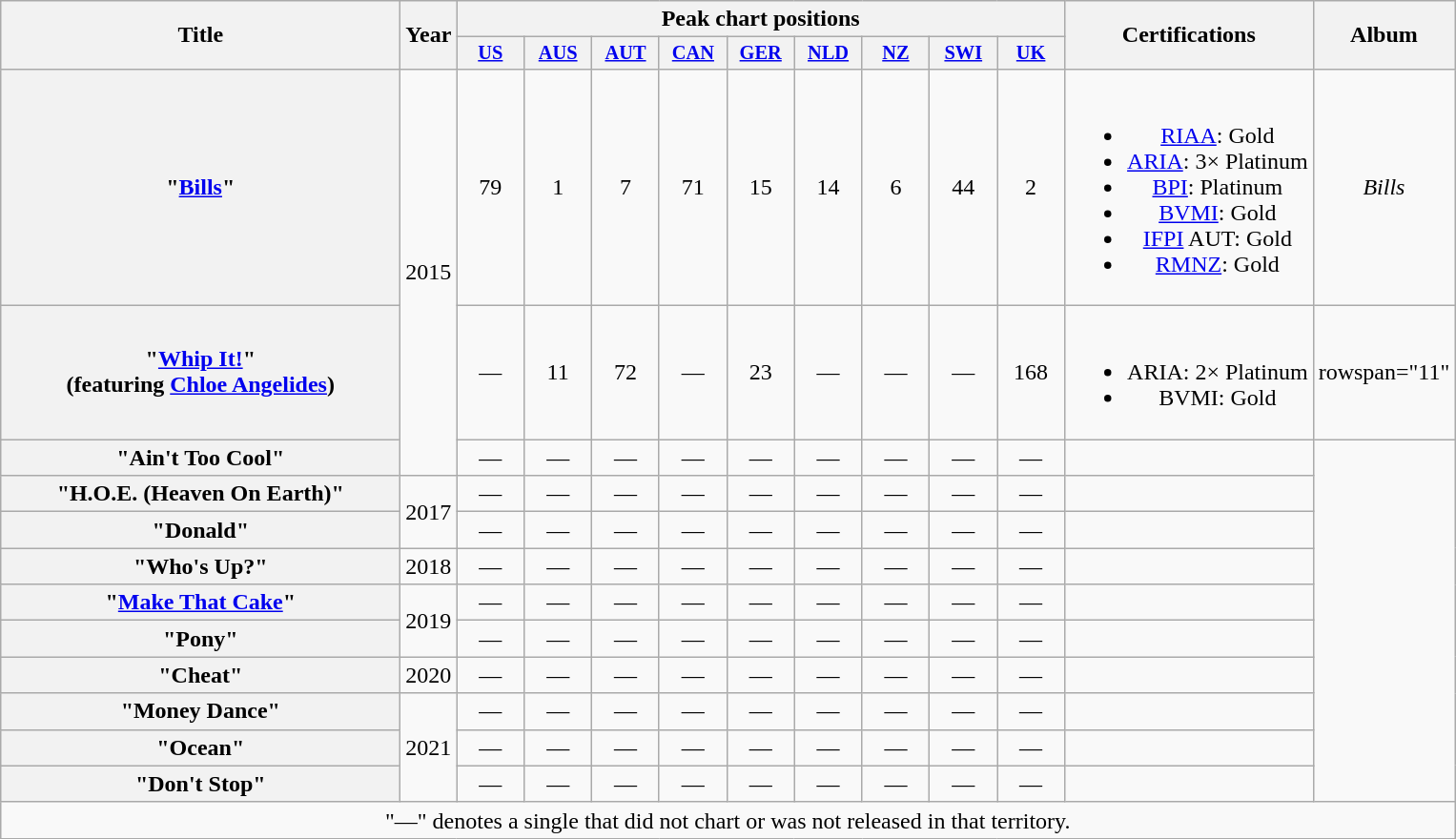<table class="wikitable plainrowheaders" style="text-align:center;">
<tr>
<th rowspan="2" scope="col" style="width:17em;">Title</th>
<th rowspan="2" scope="col" style="width:1em;">Year</th>
<th scope="col" colspan="9">Peak chart positions</th>
<th scope="col" rowspan="2">Certifications</th>
<th scope="col" rowspan="2">Album</th>
</tr>
<tr>
<th scope="col" style="width:3em;font-size:85%;"><a href='#'>US</a><br></th>
<th scope="col" style="width:3em;font-size:85%;"><a href='#'>AUS</a><br></th>
<th scope="col" style="width:3em;font-size:85%;"><a href='#'>AUT</a> <br></th>
<th scope="col" style="width:3em;font-size:85%;"><a href='#'>CAN</a><br></th>
<th scope="col" style="width:3em;font-size:85%;"><a href='#'>GER</a><br></th>
<th scope="col" style="width:3em;font-size:85%;"><a href='#'>NLD</a><br></th>
<th scope="col" style="width:3em;font-size:85%;"><a href='#'>NZ</a><br></th>
<th scope="col" style="width:3em;font-size:85%;"><a href='#'>SWI</a><br></th>
<th scope="col" style="width:3em;font-size:85%;"><a href='#'>UK</a><br></th>
</tr>
<tr>
<th scope="row">"<a href='#'>Bills</a>"</th>
<td rowspan="3">2015</td>
<td>79</td>
<td>1</td>
<td>7</td>
<td>71</td>
<td>15</td>
<td>14</td>
<td>6</td>
<td>44</td>
<td>2</td>
<td><br><ul><li><a href='#'>RIAA</a>: Gold</li><li><a href='#'>ARIA</a>: 3× Platinum</li><li><a href='#'>BPI</a>: Platinum</li><li><a href='#'>BVMI</a>: Gold</li><li><a href='#'>IFPI</a> AUT: Gold</li><li><a href='#'>RMNZ</a>: Gold</li></ul></td>
<td><em>Bills</em></td>
</tr>
<tr>
<th scope="row">"<a href='#'>Whip It!</a>"<br><span>(featuring <a href='#'>Chloe Angelides</a>)</span></th>
<td>—</td>
<td>11</td>
<td>72</td>
<td>—</td>
<td>23 </td>
<td>—</td>
<td>—</td>
<td>—</td>
<td>168<br></td>
<td><br><ul><li>ARIA: 2× Platinum</li><li>BVMI: Gold</li></ul></td>
<td>rowspan="11" </td>
</tr>
<tr>
<th scope="row">"Ain't Too Cool"</th>
<td>—</td>
<td>—</td>
<td>—</td>
<td>—</td>
<td>—</td>
<td>—</td>
<td>—</td>
<td>—</td>
<td>—</td>
<td></td>
</tr>
<tr>
<th scope="row">"H.O.E. (Heaven On Earth)"<br></th>
<td rowspan="2">2017</td>
<td>—</td>
<td>—</td>
<td>—</td>
<td>—</td>
<td>—</td>
<td>—</td>
<td>—</td>
<td>—</td>
<td>—</td>
<td></td>
</tr>
<tr>
<th scope="row">"Donald"</th>
<td>—</td>
<td>—</td>
<td>—</td>
<td>—</td>
<td>—</td>
<td>—</td>
<td>—</td>
<td>—</td>
<td>—</td>
<td></td>
</tr>
<tr>
<th scope="row">"Who's Up?"</th>
<td>2018</td>
<td>—</td>
<td>—</td>
<td>—</td>
<td>—</td>
<td>—</td>
<td>—</td>
<td>—</td>
<td>—</td>
<td>—</td>
<td></td>
</tr>
<tr>
<th scope="row">"<a href='#'>Make That Cake</a>"<br></th>
<td rowspan="2">2019</td>
<td>—</td>
<td>—</td>
<td>—</td>
<td>—</td>
<td>—</td>
<td>—</td>
<td>—</td>
<td>—</td>
<td>—</td>
<td></td>
</tr>
<tr>
<th scope="row">"Pony"<br></th>
<td>—</td>
<td>—</td>
<td>—</td>
<td>—</td>
<td>—</td>
<td>—</td>
<td>—</td>
<td>—</td>
<td>—</td>
<td></td>
</tr>
<tr>
<th scope="row">"Cheat"</th>
<td>2020</td>
<td>—</td>
<td>—</td>
<td>—</td>
<td>—</td>
<td>—</td>
<td>—</td>
<td>—</td>
<td>—</td>
<td>—</td>
<td></td>
</tr>
<tr>
<th scope="row">"Money Dance"</th>
<td rowspan="3">2021</td>
<td>—</td>
<td>—</td>
<td>—</td>
<td>—</td>
<td>—</td>
<td>—</td>
<td>—</td>
<td>—</td>
<td>—</td>
<td></td>
</tr>
<tr>
<th scope="row">"Ocean"<br></th>
<td>—</td>
<td>—</td>
<td>—</td>
<td>—</td>
<td>—</td>
<td>—</td>
<td>—</td>
<td>—</td>
<td>—</td>
<td></td>
</tr>
<tr>
<th scope="row">"Don't Stop"<br></th>
<td>—</td>
<td>—</td>
<td>—</td>
<td>—</td>
<td>—</td>
<td>—</td>
<td>—</td>
<td>—</td>
<td>—</td>
<td></td>
</tr>
<tr>
<td colspan="13">"—" denotes a single that did not chart or was not released in that territory.</td>
</tr>
</table>
